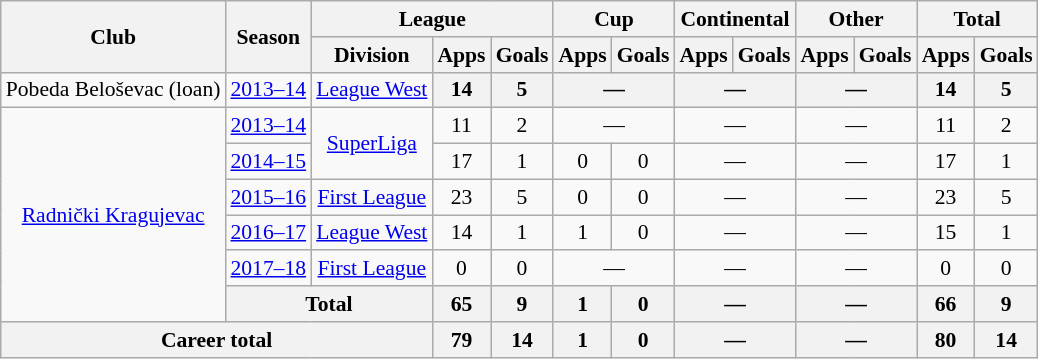<table class="wikitable" style="text-align: center;font-size:90%">
<tr>
<th rowspan="2">Club</th>
<th rowspan="2">Season</th>
<th colspan="3">League</th>
<th colspan="2">Cup</th>
<th colspan="2">Continental</th>
<th colspan="2">Other</th>
<th colspan="2">Total</th>
</tr>
<tr>
<th>Division</th>
<th>Apps</th>
<th>Goals</th>
<th>Apps</th>
<th>Goals</th>
<th>Apps</th>
<th>Goals</th>
<th>Apps</th>
<th>Goals</th>
<th>Apps</th>
<th>Goals</th>
</tr>
<tr>
<td>Pobeda Beloševac (loan)</td>
<td><a href='#'>2013–14</a></td>
<td><a href='#'>League West</a></td>
<th>14</th>
<th>5</th>
<th colspan="2">—</th>
<th colspan="2">—</th>
<th colspan="2">—</th>
<th>14</th>
<th>5</th>
</tr>
<tr>
<td rowspan="6" valign="center"><a href='#'>Radnički Kragujevac</a></td>
<td><a href='#'>2013–14</a></td>
<td rowspan=2><a href='#'>SuperLiga</a></td>
<td>11</td>
<td>2</td>
<td colspan="2">—</td>
<td colspan="2">—</td>
<td colspan="2">—</td>
<td>11</td>
<td>2</td>
</tr>
<tr>
<td><a href='#'>2014–15</a></td>
<td>17</td>
<td>1</td>
<td>0</td>
<td>0</td>
<td colspan="2">—</td>
<td colspan="2">—</td>
<td>17</td>
<td>1</td>
</tr>
<tr>
<td><a href='#'>2015–16</a></td>
<td><a href='#'>First League</a></td>
<td>23</td>
<td>5</td>
<td>0</td>
<td>0</td>
<td colspan="2">—</td>
<td colspan="2">—</td>
<td>23</td>
<td>5</td>
</tr>
<tr>
<td><a href='#'>2016–17</a></td>
<td><a href='#'>League West</a></td>
<td>14</td>
<td>1</td>
<td>1</td>
<td>0</td>
<td colspan="2">—</td>
<td colspan="2">—</td>
<td>15</td>
<td>1</td>
</tr>
<tr>
<td><a href='#'>2017–18</a></td>
<td><a href='#'>First League</a></td>
<td>0</td>
<td>0</td>
<td colspan="2">—</td>
<td colspan="2">—</td>
<td colspan="2">—</td>
<td>0</td>
<td>0</td>
</tr>
<tr>
<th colspan="2">Total</th>
<th>65</th>
<th>9</th>
<th>1</th>
<th>0</th>
<th colspan="2">—</th>
<th colspan="2">—</th>
<th>66</th>
<th>9</th>
</tr>
<tr>
<th colspan="3">Career total</th>
<th>79</th>
<th>14</th>
<th>1</th>
<th>0</th>
<th colspan="2">—</th>
<th colspan="2">—</th>
<th>80</th>
<th>14</th>
</tr>
</table>
